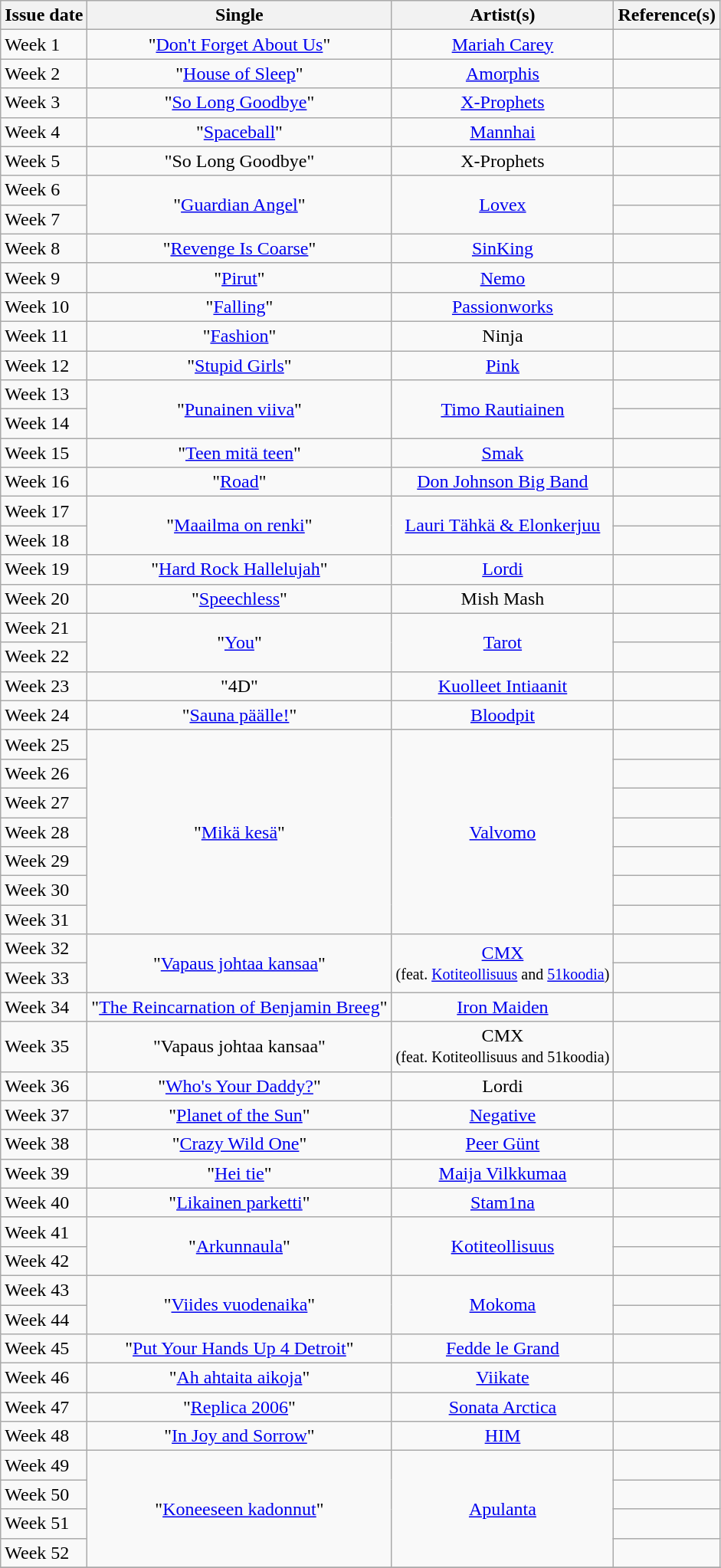<table class="wikitable">
<tr>
<th style="text-align: center;">Issue date</th>
<th style="text-align: center;">Single</th>
<th style="text-align: center;">Artist(s)</th>
<th style="text-align: center;">Reference(s)</th>
</tr>
<tr>
<td>Week 1</td>
<td style="text-align: center;">"<a href='#'>Don't Forget About Us</a>"</td>
<td style="text-align: center;"><a href='#'>Mariah Carey</a></td>
<td style="text-align: center;"></td>
</tr>
<tr>
<td>Week 2</td>
<td style="text-align: center;">"<a href='#'>House of Sleep</a>"</td>
<td style="text-align: center;"><a href='#'>Amorphis</a></td>
<td style="text-align: center;"></td>
</tr>
<tr>
<td>Week 3</td>
<td style="text-align: center;">"<a href='#'>So Long Goodbye</a>"</td>
<td style="text-align: center;"><a href='#'>X-Prophets</a></td>
<td style="text-align: center;"></td>
</tr>
<tr>
<td>Week 4</td>
<td style="text-align: center;">"<a href='#'>Spaceball</a>"</td>
<td style="text-align: center;"><a href='#'>Mannhai</a></td>
<td style="text-align: center;"></td>
</tr>
<tr>
<td>Week 5</td>
<td style="text-align: center;">"So Long Goodbye"</td>
<td style="text-align: center;">X-Prophets</td>
<td style="text-align: center;"></td>
</tr>
<tr>
<td>Week 6</td>
<td style="text-align: center;" rowspan="2">"<a href='#'>Guardian Angel</a>"</td>
<td style="text-align: center;" rowspan="2"><a href='#'>Lovex</a></td>
<td style="text-align: center;"></td>
</tr>
<tr>
<td>Week 7</td>
<td style="text-align: center;"></td>
</tr>
<tr>
<td>Week 8</td>
<td style="text-align: center;">"<a href='#'>Revenge Is Coarse</a>"</td>
<td style="text-align: center;"><a href='#'>SinKing</a></td>
<td style="text-align: center;"></td>
</tr>
<tr>
<td>Week 9</td>
<td style="text-align: center;">"<a href='#'>Pirut</a>"</td>
<td style="text-align: center;"><a href='#'>Nemo</a></td>
<td style="text-align: center;"></td>
</tr>
<tr>
<td>Week 10</td>
<td style="text-align: center;">"<a href='#'>Falling</a>"</td>
<td style="text-align: center;"><a href='#'>Passionworks</a></td>
<td style="text-align: center;"></td>
</tr>
<tr>
<td>Week 11</td>
<td style="text-align: center;">"<a href='#'>Fashion</a>"</td>
<td style="text-align: center;">Ninja</td>
<td style="text-align: center;"></td>
</tr>
<tr>
<td>Week 12</td>
<td style="text-align: center;">"<a href='#'>Stupid Girls</a>"</td>
<td style="text-align: center;"><a href='#'>Pink</a></td>
<td style="text-align: center;"></td>
</tr>
<tr>
<td>Week 13</td>
<td style="text-align: center;" rowspan="2">"<a href='#'>Punainen viiva</a>"</td>
<td style="text-align: center;" rowspan="2"><a href='#'>Timo Rautiainen</a></td>
<td style="text-align: center;"></td>
</tr>
<tr>
<td>Week 14</td>
<td style="text-align: center;"></td>
</tr>
<tr>
<td>Week 15</td>
<td style="text-align: center;">"<a href='#'>Teen mitä teen</a>"</td>
<td style="text-align: center;"><a href='#'>Smak</a></td>
<td style="text-align: center;"></td>
</tr>
<tr>
<td>Week 16</td>
<td style="text-align: center;">"<a href='#'>Road</a>"</td>
<td style="text-align: center;"><a href='#'>Don Johnson Big Band</a></td>
<td style="text-align: center;"></td>
</tr>
<tr>
<td>Week 17</td>
<td style="text-align: center;" rowspan="2">"<a href='#'>Maailma on renki</a>"</td>
<td style="text-align: center;" rowspan="2"><a href='#'>Lauri Tähkä & Elonkerjuu</a></td>
<td style="text-align: center;"></td>
</tr>
<tr>
<td>Week 18</td>
<td style="text-align: center;"></td>
</tr>
<tr>
<td>Week 19</td>
<td style="text-align: center;">"<a href='#'>Hard Rock Hallelujah</a>"</td>
<td style="text-align: center;"><a href='#'>Lordi</a></td>
<td style="text-align: center;"></td>
</tr>
<tr>
<td>Week 20</td>
<td style="text-align: center;">"<a href='#'>Speechless</a>"</td>
<td style="text-align: center;">Mish Mash</td>
<td style="text-align: center;"></td>
</tr>
<tr>
<td>Week 21</td>
<td style="text-align: center;" rowspan="2">"<a href='#'>You</a>"</td>
<td style="text-align: center;" rowspan="2"><a href='#'>Tarot</a></td>
<td style="text-align: center;"></td>
</tr>
<tr>
<td>Week 22</td>
<td style="text-align: center;"></td>
</tr>
<tr>
<td>Week 23</td>
<td style="text-align: center;">"4D"</td>
<td style="text-align: center;"><a href='#'>Kuolleet Intiaanit</a></td>
<td style="text-align: center;"></td>
</tr>
<tr>
<td>Week 24</td>
<td style="text-align: center;">"<a href='#'>Sauna päälle!</a>"</td>
<td style="text-align: center;"><a href='#'>Bloodpit</a></td>
<td style="text-align: center;"></td>
</tr>
<tr>
<td>Week 25</td>
<td style="text-align: center;" rowspan="7">"<a href='#'>Mikä kesä</a>"</td>
<td style="text-align: center;" rowspan="7"><a href='#'>Valvomo</a></td>
<td style="text-align: center;"></td>
</tr>
<tr>
<td>Week 26</td>
<td style="text-align: center;"></td>
</tr>
<tr>
<td>Week 27</td>
<td style="text-align: center;"></td>
</tr>
<tr>
<td>Week 28</td>
<td style="text-align: center;"></td>
</tr>
<tr>
<td>Week 29</td>
<td style="text-align: center;"></td>
</tr>
<tr>
<td>Week 30</td>
<td style="text-align: center;"></td>
</tr>
<tr>
<td>Week 31</td>
<td style="text-align: center;"></td>
</tr>
<tr>
<td>Week 32</td>
<td style="text-align: center;" rowspan="2">"<a href='#'>Vapaus johtaa kansaa</a>"</td>
<td style="text-align: center;" rowspan="2"><a href='#'>CMX</a><br><small>(feat. <a href='#'>Kotiteollisuus</a> and <a href='#'>51koodia</a>)</small></td>
<td style="text-align: center;"></td>
</tr>
<tr>
<td>Week 33</td>
<td style="text-align: center;"></td>
</tr>
<tr>
<td>Week 34</td>
<td style="text-align: center;">"<a href='#'>The Reincarnation of Benjamin Breeg</a>"</td>
<td style="text-align: center;"><a href='#'>Iron Maiden</a></td>
<td style="text-align: center;"></td>
</tr>
<tr>
<td>Week 35</td>
<td style="text-align: center;">"Vapaus johtaa kansaa"</td>
<td style="text-align: center;">CMX<br><small>(feat. Kotiteollisuus and 51koodia)</small></td>
<td style="text-align: center;"></td>
</tr>
<tr>
<td>Week 36</td>
<td style="text-align: center;">"<a href='#'>Who's Your Daddy?</a>"</td>
<td style="text-align: center;">Lordi</td>
<td style="text-align: center;"></td>
</tr>
<tr>
<td>Week 37</td>
<td style="text-align: center;">"<a href='#'>Planet of the Sun</a>"</td>
<td style="text-align: center;"><a href='#'>Negative</a></td>
<td style="text-align: center;"></td>
</tr>
<tr>
<td>Week 38</td>
<td style="text-align: center;">"<a href='#'>Crazy Wild One</a>"</td>
<td style="text-align: center;"><a href='#'>Peer Günt</a></td>
<td style="text-align: center;"></td>
</tr>
<tr>
<td>Week 39</td>
<td style="text-align: center;">"<a href='#'>Hei tie</a>"</td>
<td style="text-align: center;"><a href='#'>Maija Vilkkumaa</a></td>
<td style="text-align: center;"></td>
</tr>
<tr>
<td>Week 40</td>
<td style="text-align: center;">"<a href='#'>Likainen parketti</a>"</td>
<td style="text-align: center;"><a href='#'>Stam1na</a></td>
<td style="text-align: center;"></td>
</tr>
<tr>
<td>Week 41</td>
<td style="text-align: center;" rowspan="2">"<a href='#'>Arkunnaula</a>"</td>
<td style="text-align: center;" rowspan="2"><a href='#'>Kotiteollisuus</a></td>
<td style="text-align: center;"></td>
</tr>
<tr>
<td>Week 42</td>
<td style="text-align: center;"></td>
</tr>
<tr>
<td>Week 43</td>
<td style="text-align: center;" rowspan="2">"<a href='#'>Viides vuodenaika</a>"</td>
<td style="text-align: center;" rowspan="2"><a href='#'>Mokoma</a></td>
<td style="text-align: center;"></td>
</tr>
<tr>
<td>Week 44</td>
<td style="text-align: center;"></td>
</tr>
<tr>
<td>Week 45</td>
<td style="text-align: center;">"<a href='#'>Put Your Hands Up 4 Detroit</a>"</td>
<td style="text-align: center;"><a href='#'>Fedde le Grand</a></td>
<td style="text-align: center;"></td>
</tr>
<tr>
<td>Week 46</td>
<td style="text-align: center;">"<a href='#'>Ah ahtaita aikoja</a>"</td>
<td style="text-align: center;"><a href='#'>Viikate</a></td>
<td style="text-align: center;"></td>
</tr>
<tr>
<td>Week 47</td>
<td style="text-align: center;">"<a href='#'>Replica 2006</a>"</td>
<td style="text-align: center;"><a href='#'>Sonata Arctica</a></td>
<td style="text-align: center;"></td>
</tr>
<tr>
<td>Week 48</td>
<td style="text-align: center;">"<a href='#'>In Joy and Sorrow</a>"</td>
<td style="text-align: center;"><a href='#'>HIM</a></td>
<td style="text-align: center;"></td>
</tr>
<tr>
<td>Week 49</td>
<td style="text-align: center;" rowspan="4">"<a href='#'>Koneeseen kadonnut</a>"</td>
<td style="text-align: center;" rowspan="4"><a href='#'>Apulanta</a></td>
<td style="text-align: center;"></td>
</tr>
<tr>
<td>Week 50</td>
<td style="text-align: center;"></td>
</tr>
<tr>
<td>Week 51</td>
<td style="text-align: center;"></td>
</tr>
<tr>
<td>Week 52</td>
<td style="text-align: center;"></td>
</tr>
<tr>
</tr>
</table>
